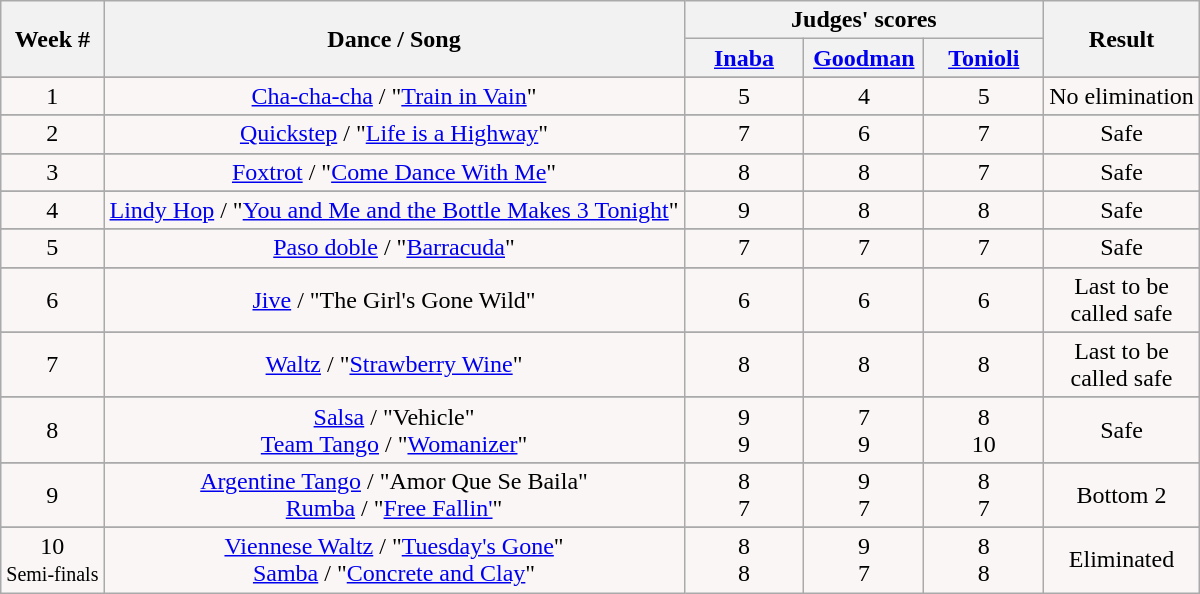<table class="wikitable" style="text-align:center;">
<tr>
<th rowspan="2" bgcolor="CCCCCC">Week #</th>
<th rowspan="2" bgcolor="CCCCCC">Dance / Song</th>
<th colspan="3" bgcolor="CCCCCC">Judges' scores</th>
<th rowspan="2" bgcolor="CCCCCC">Result</th>
</tr>
<tr>
<th bgcolor="CCCCCC" width="10%"><a href='#'>Inaba</a></th>
<th bgcolor="CCCCCC" width="10%"><a href='#'>Goodman</a></th>
<th bgcolor="CCCCCC" width="10%"><a href='#'>Tonioli</a></th>
</tr>
<tr>
</tr>
<tr>
<td bgcolor="FAF6F6">1</td>
<td bgcolor="FAF6F6"><a href='#'>Cha-cha-cha</a> / "<a href='#'>Train in Vain</a>"</td>
<td bgcolor="FAF6F6">5</td>
<td bgcolor="FAF6F6">4</td>
<td bgcolor="FAF6F6">5</td>
<td bgcolor="FAF6F6">No elimination</td>
</tr>
<tr>
</tr>
<tr>
<td bgcolor="FAF6F6">2</td>
<td bgcolor="FAF6F6"><a href='#'>Quickstep</a> / "<a href='#'>Life is a Highway</a>"</td>
<td bgcolor="FAF6F6">7</td>
<td bgcolor="FAF6F6">6</td>
<td bgcolor="FAF6F6">7</td>
<td bgcolor="FAF6F6">Safe</td>
</tr>
<tr>
</tr>
<tr>
<td bgcolor="FAF6F6">3</td>
<td bgcolor="FAF6F6"><a href='#'>Foxtrot</a> / "<a href='#'>Come Dance With Me</a>"</td>
<td bgcolor="FAF6F6">8</td>
<td bgcolor="FAF6F6">8</td>
<td bgcolor="FAF6F6">7</td>
<td bgcolor="FAF6F6">Safe</td>
</tr>
<tr>
</tr>
<tr>
<td bgcolor="FAF6F6">4</td>
<td bgcolor="FAF6F6"><a href='#'>Lindy Hop</a> / "<a href='#'>You and Me and the Bottle Makes 3 Tonight</a>"</td>
<td bgcolor="FAF6F6">9</td>
<td bgcolor="FAF6F6">8</td>
<td bgcolor="FAF6F6">8</td>
<td bgcolor="FAF6F6">Safe</td>
</tr>
<tr>
</tr>
<tr>
<td bgcolor="FAF6F6">5</td>
<td bgcolor="FAF6F6"><a href='#'>Paso doble</a> / "<a href='#'>Barracuda</a>"</td>
<td bgcolor="FAF6F6">7</td>
<td bgcolor="FAF6F6">7</td>
<td bgcolor="FAF6F6">7</td>
<td bgcolor="FAF6F6">Safe</td>
</tr>
<tr>
</tr>
<tr>
<td bgcolor="FAF6F6">6</td>
<td bgcolor="FAF6F6"><a href='#'>Jive</a> / "The Girl's Gone Wild"</td>
<td bgcolor="FAF6F6">6</td>
<td bgcolor="FAF6F6">6</td>
<td bgcolor="FAF6F6">6</td>
<td bgcolor="FAF6F6">Last to be <br>called safe</td>
</tr>
<tr>
</tr>
<tr>
<td bgcolor="FAF6F6">7</td>
<td bgcolor="FAF6F6"><a href='#'>Waltz</a> / "<a href='#'>Strawberry Wine</a>"</td>
<td bgcolor="FAF6F6">8</td>
<td bgcolor="FAF6F6">8</td>
<td bgcolor="FAF6F6">8</td>
<td bgcolor="FAF6F6">Last to be <br>called safe</td>
</tr>
<tr>
</tr>
<tr>
<td bgcolor="FAF6F6">8</td>
<td bgcolor="FAF6F6"><a href='#'>Salsa</a> / "Vehicle"<br><a href='#'>Team Tango</a> / "<a href='#'>Womanizer</a>"</td>
<td bgcolor="FAF6F6">9<br>9</td>
<td bgcolor="FAF6F6">7<br>9</td>
<td bgcolor="FAF6F6">8<br>10</td>
<td bgcolor="FAF6F6">Safe</td>
</tr>
<tr>
</tr>
<tr>
<td bgcolor="FAF6F6">9</td>
<td bgcolor="FAF6F6"><a href='#'>Argentine Tango</a> / "Amor Que Se Baila"<br><a href='#'>Rumba</a> / "<a href='#'>Free Fallin'</a>"</td>
<td bgcolor="FAF6F6">8<br>7</td>
<td bgcolor="FAF6F6">9<br>7</td>
<td bgcolor="FAF6F6">8<br>7</td>
<td bgcolor="FAF6F6">Bottom 2</td>
</tr>
<tr>
</tr>
<tr>
<td bgcolor="FAF6F6">10<br><small>Semi-finals</small></td>
<td bgcolor="FAF6F6"><a href='#'>Viennese Waltz</a> / "<a href='#'>Tuesday's Gone</a>"<br><a href='#'>Samba</a> / "<a href='#'>Concrete and Clay</a>"</td>
<td bgcolor="FAF6F6">8<br>8</td>
<td bgcolor="FAF6F6">9<br>7</td>
<td bgcolor="FAF6F6">8<br>8</td>
<td bgcolor="FAF6F6">Eliminated</td>
</tr>
</table>
